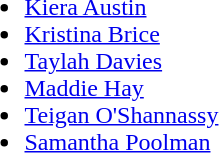<table>
<tr style="vertical-align:top">
<td><br><ul><li><a href='#'>Kiera Austin</a></li><li><a href='#'>Kristina Brice</a></li><li><a href='#'>Taylah Davies</a></li><li><a href='#'>Maddie Hay</a></li><li><a href='#'>Teigan O'Shannassy</a></li><li><a href='#'>Samantha Poolman</a></li></ul></td>
</tr>
</table>
